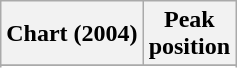<table class="wikitable">
<tr>
<th align="left">Chart (2004)</th>
<th align="left">Peak<br>position</th>
</tr>
<tr>
</tr>
<tr>
</tr>
</table>
